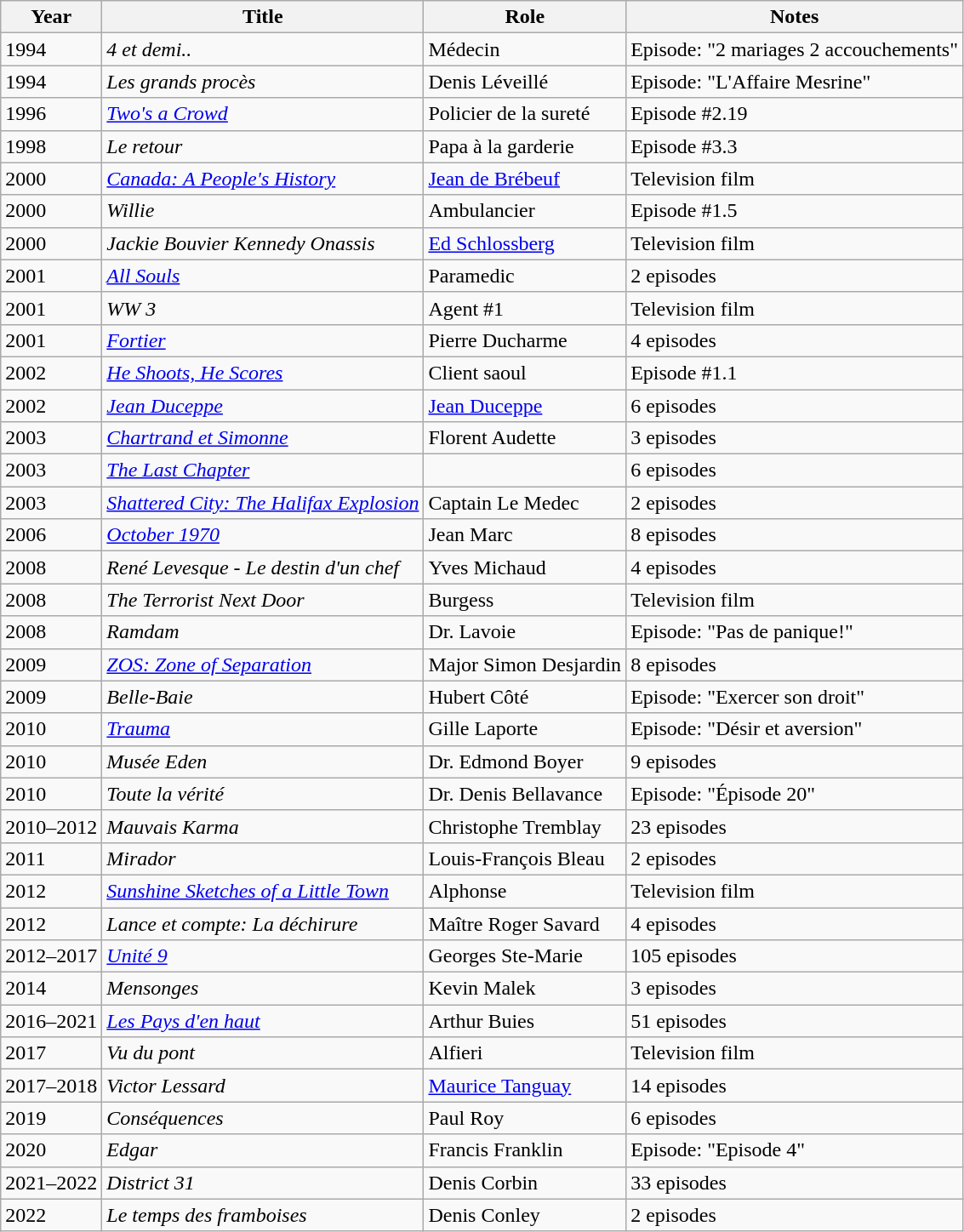<table class="wikitable sortable">
<tr>
<th>Year</th>
<th>Title</th>
<th>Role</th>
<th>Notes</th>
</tr>
<tr>
<td>1994</td>
<td><em>4 et demi..</em></td>
<td>Médecin</td>
<td>Episode: "2 mariages 2 accouchements"</td>
</tr>
<tr>
<td>1994</td>
<td><em>Les grands procès</em></td>
<td>Denis Léveillé</td>
<td>Episode: "L'Affaire Mesrine"</td>
</tr>
<tr>
<td>1996</td>
<td><a href='#'><em>Two's a Crowd</em></a></td>
<td>Policier de la sureté</td>
<td>Episode #2.19</td>
</tr>
<tr>
<td>1998</td>
<td><em>Le retour</em></td>
<td>Papa à la garderie</td>
<td>Episode #3.3</td>
</tr>
<tr>
<td>2000</td>
<td><em><a href='#'>Canada: A People's History</a></em></td>
<td><a href='#'>Jean de Brébeuf</a></td>
<td>Television film</td>
</tr>
<tr>
<td>2000</td>
<td><em>Willie</em></td>
<td>Ambulancier</td>
<td>Episode #1.5</td>
</tr>
<tr>
<td>2000</td>
<td><em>Jackie Bouvier Kennedy Onassis</em></td>
<td><a href='#'>Ed Schlossberg</a></td>
<td>Television film</td>
</tr>
<tr>
<td>2001</td>
<td><a href='#'><em>All Souls</em></a></td>
<td>Paramedic</td>
<td>2 episodes</td>
</tr>
<tr>
<td>2001</td>
<td><em>WW 3</em></td>
<td>Agent #1</td>
<td>Television film</td>
</tr>
<tr>
<td>2001</td>
<td><a href='#'><em>Fortier</em></a></td>
<td>Pierre Ducharme</td>
<td>4 episodes</td>
</tr>
<tr>
<td>2002</td>
<td><em><a href='#'>He Shoots, He Scores</a></em></td>
<td>Client saoul</td>
<td>Episode #1.1</td>
</tr>
<tr>
<td>2002</td>
<td><a href='#'><em>Jean Duceppe</em></a></td>
<td><a href='#'>Jean Duceppe</a></td>
<td>6 episodes</td>
</tr>
<tr>
<td>2003</td>
<td><em><a href='#'>Chartrand et Simonne</a></em></td>
<td>Florent Audette</td>
<td>3 episodes</td>
</tr>
<tr>
<td>2003</td>
<td><a href='#'><em>The Last Chapter</em></a></td>
<td></td>
<td>6 episodes</td>
</tr>
<tr>
<td>2003</td>
<td><em><a href='#'>Shattered City: The Halifax Explosion</a></em></td>
<td>Captain Le Medec</td>
<td>2 episodes</td>
</tr>
<tr>
<td>2006</td>
<td><a href='#'><em>October 1970</em></a></td>
<td>Jean Marc</td>
<td>8 episodes</td>
</tr>
<tr>
<td>2008</td>
<td><em>René Levesque - Le destin d'un chef</em></td>
<td>Yves Michaud</td>
<td>4 episodes</td>
</tr>
<tr>
<td>2008</td>
<td><em>The Terrorist Next Door</em></td>
<td>Burgess</td>
<td>Television film</td>
</tr>
<tr>
<td>2008</td>
<td><em>Ramdam</em></td>
<td>Dr. Lavoie</td>
<td>Episode: "Pas de panique!"</td>
</tr>
<tr>
<td>2009</td>
<td><em><a href='#'>ZOS: Zone of Separation</a></em></td>
<td>Major Simon Desjardin</td>
<td>8 episodes</td>
</tr>
<tr>
<td>2009</td>
<td><em>Belle-Baie</em></td>
<td>Hubert Côté</td>
<td>Episode: "Exercer son droit"</td>
</tr>
<tr>
<td>2010</td>
<td><a href='#'><em>Trauma</em></a></td>
<td>Gille Laporte</td>
<td>Episode: "Désir et aversion"</td>
</tr>
<tr>
<td>2010</td>
<td><em>Musée Eden</em></td>
<td>Dr. Edmond Boyer</td>
<td>9 episodes</td>
</tr>
<tr>
<td>2010</td>
<td><em>Toute la vérité</em></td>
<td>Dr. Denis Bellavance</td>
<td>Episode: "Épisode 20"</td>
</tr>
<tr>
<td>2010–2012</td>
<td><em>Mauvais Karma</em></td>
<td>Christophe Tremblay</td>
<td>23 episodes</td>
</tr>
<tr>
<td>2011</td>
<td><em>Mirador</em></td>
<td>Louis-François Bleau</td>
<td>2 episodes</td>
</tr>
<tr>
<td>2012</td>
<td><em><a href='#'>Sunshine Sketches of a Little Town</a></em></td>
<td>Alphonse</td>
<td>Television film</td>
</tr>
<tr>
<td>2012</td>
<td><em>Lance et compte: La déchirure</em></td>
<td>Maître Roger Savard</td>
<td>4 episodes</td>
</tr>
<tr>
<td>2012–2017</td>
<td><em><a href='#'>Unité 9</a></em></td>
<td>Georges Ste-Marie</td>
<td>105 episodes</td>
</tr>
<tr>
<td>2014</td>
<td><em>Mensonges</em></td>
<td>Kevin Malek</td>
<td>3 episodes</td>
</tr>
<tr>
<td>2016–2021</td>
<td><em><a href='#'>Les Pays d'en haut</a></em></td>
<td>Arthur Buies</td>
<td>51 episodes</td>
</tr>
<tr>
<td>2017</td>
<td><em>Vu du pont</em></td>
<td>Alfieri</td>
<td>Television film</td>
</tr>
<tr>
<td>2017–2018</td>
<td><em>Victor Lessard</em></td>
<td><a href='#'>Maurice Tanguay</a></td>
<td>14 episodes</td>
</tr>
<tr>
<td>2019</td>
<td><em>Conséquences</em></td>
<td>Paul Roy</td>
<td>6 episodes</td>
</tr>
<tr>
<td>2020</td>
<td><em>Edgar</em></td>
<td>Francis Franklin</td>
<td>Episode: "Episode 4"</td>
</tr>
<tr>
<td>2021–2022</td>
<td><em>District 31</em></td>
<td>Denis Corbin</td>
<td>33 episodes</td>
</tr>
<tr>
<td>2022</td>
<td><em>Le temps des framboises</em></td>
<td>Denis Conley</td>
<td>2 episodes</td>
</tr>
</table>
